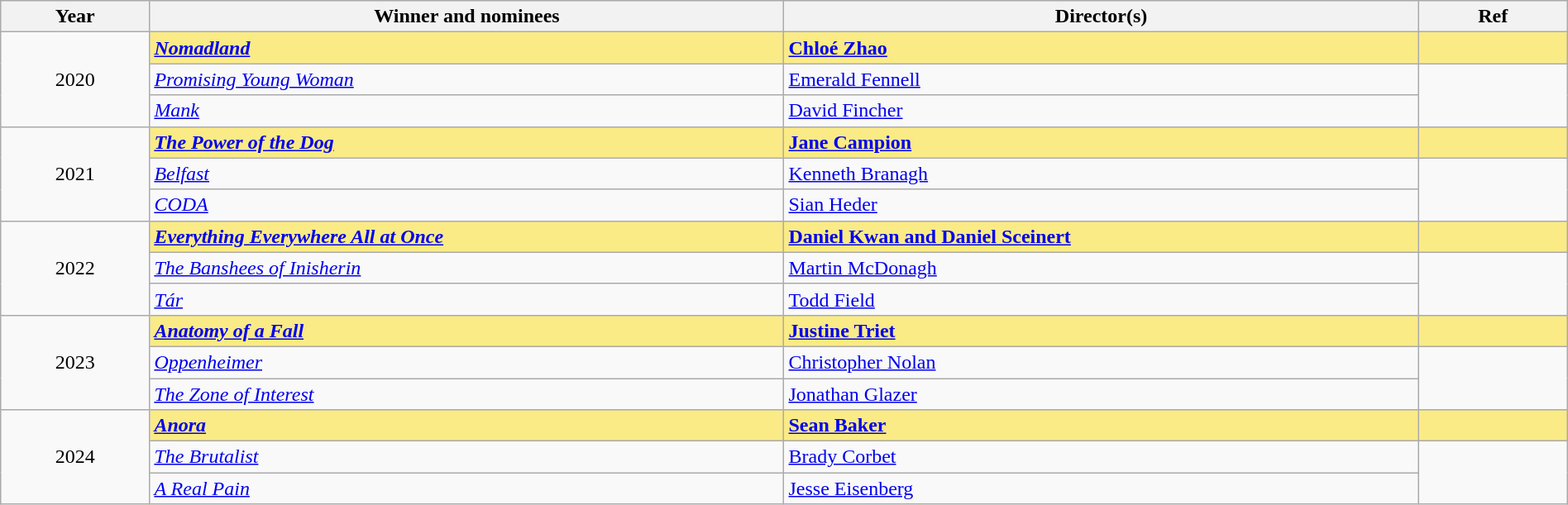<table class="wikitable" width="100%" cellpadding="5">
<tr>
<th width="100"><strong>Year</strong></th>
<th width="450"><strong>Winner and nominees</strong></th>
<th width="450"><strong>Director(s)</strong></th>
<th width="100"><strong>Ref</strong></th>
</tr>
<tr>
<td rowspan="3" style="text-align:center;">2020</td>
<td style="background:#FAEB86;"><strong><em><a href='#'>Nomadland</a></em></strong></td>
<td style="background:#FAEB86;"><strong><a href='#'>Chloé Zhao</a></strong></td>
<td style="background:#FAEB86;"></td>
</tr>
<tr>
<td><em><a href='#'>Promising Young Woman</a></em></td>
<td><a href='#'>Emerald Fennell</a></td>
<td rowspan=2></td>
</tr>
<tr>
<td><em><a href='#'>Mank</a></em></td>
<td><a href='#'>David Fincher</a></td>
</tr>
<tr>
<td rowspan="3" style="text-align:center;">2021</td>
<td style="background:#FAEB86;"><strong><em><a href='#'>The Power of the Dog</a></em></strong></td>
<td style="background:#FAEB86;"><strong><a href='#'>Jane Campion</a></strong></td>
<td style="background:#FAEB86;"></td>
</tr>
<tr>
<td><em><a href='#'>Belfast</a></em></td>
<td><a href='#'>Kenneth Branagh</a></td>
<td rowspan=2></td>
</tr>
<tr>
<td><em><a href='#'>CODA</a></em></td>
<td><a href='#'>Sian Heder</a></td>
</tr>
<tr>
<td rowspan="3" style="text-align:center;">2022</td>
<td style="background:#FAEB86;"><strong><em><a href='#'>Everything Everywhere All at Once</a></em></strong></td>
<td style="background:#FAEB86;"><strong><a href='#'>Daniel Kwan and Daniel Sceinert</a></strong></td>
<td style="background:#FAEB86;"></td>
</tr>
<tr>
<td><em><a href='#'>The Banshees of Inisherin</a></em></td>
<td><a href='#'>Martin McDonagh</a></td>
<td rowspan=2></td>
</tr>
<tr>
<td><em><a href='#'>Tár</a></em></td>
<td><a href='#'>Todd Field</a></td>
</tr>
<tr>
<td rowspan="3" style="text-align:center;">2023</td>
<td style="background:#FAEB86;"><strong><em><a href='#'>Anatomy of a Fall</a></em></strong></td>
<td style="background:#FAEB86;"><strong><a href='#'>Justine Triet</a></strong></td>
<td style="background:#FAEB86;"></td>
</tr>
<tr>
<td><em><a href='#'>Oppenheimer</a></em></td>
<td><a href='#'>Christopher Nolan</a></td>
<td rowspan=2></td>
</tr>
<tr>
<td><em><a href='#'>The Zone of Interest</a></em></td>
<td><a href='#'>Jonathan Glazer</a></td>
</tr>
<tr>
<td rowspan="3" style="text-align:center;">2024</td>
<td style="background:#FAEB86;"><strong><em><a href='#'>Anora</a></em></strong></td>
<td style="background:#FAEB86;"><strong><a href='#'>Sean Baker</a></strong></td>
<td style="background:#FAEB86;"></td>
</tr>
<tr>
<td><em><a href='#'>The Brutalist</a></em></td>
<td><a href='#'>Brady Corbet</a></td>
<td rowspan=2></td>
</tr>
<tr>
<td><em><a href='#'>A Real Pain</a></em></td>
<td><a href='#'>Jesse Eisenberg</a></td>
</tr>
</table>
